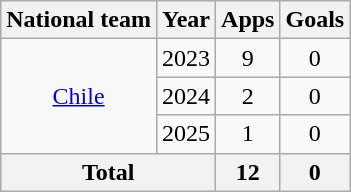<table class=wikitable style=text-align:center>
<tr>
<th>National team</th>
<th>Year</th>
<th>Apps</th>
<th>Goals</th>
</tr>
<tr>
<td rowspan="3"><a href='#'>Chile</a></td>
<td>2023</td>
<td>9</td>
<td>0</td>
</tr>
<tr>
<td>2024</td>
<td>2</td>
<td>0</td>
</tr>
<tr>
<td>2025</td>
<td>1</td>
<td>0</td>
</tr>
<tr>
<th colspan="2">Total</th>
<th>12</th>
<th>0</th>
</tr>
</table>
